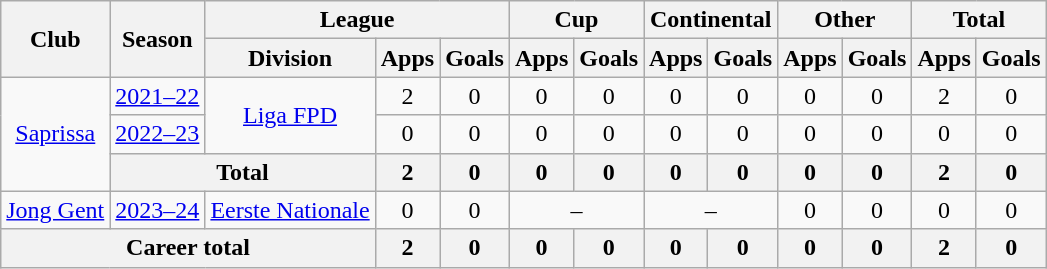<table class=wikitable style=text-align:center>
<tr>
<th rowspan="2">Club</th>
<th rowspan="2">Season</th>
<th colspan="3">League</th>
<th colspan="2">Cup</th>
<th colspan="2">Continental</th>
<th colspan="2">Other</th>
<th colspan="2">Total</th>
</tr>
<tr>
<th>Division</th>
<th>Apps</th>
<th>Goals</th>
<th>Apps</th>
<th>Goals</th>
<th>Apps</th>
<th>Goals</th>
<th>Apps</th>
<th>Goals</th>
<th>Apps</th>
<th>Goals</th>
</tr>
<tr>
<td rowspan="3"><a href='#'>Saprissa</a></td>
<td><a href='#'>2021–22</a></td>
<td rowspan="2"><a href='#'>Liga FPD</a></td>
<td>2</td>
<td>0</td>
<td>0</td>
<td>0</td>
<td>0</td>
<td>0</td>
<td>0</td>
<td>0</td>
<td>2</td>
<td>0</td>
</tr>
<tr>
<td><a href='#'>2022–23</a></td>
<td>0</td>
<td>0</td>
<td>0</td>
<td>0</td>
<td>0</td>
<td>0</td>
<td>0</td>
<td>0</td>
<td>0</td>
<td>0</td>
</tr>
<tr>
<th colspan="2"><strong>Total</strong></th>
<th>2</th>
<th>0</th>
<th>0</th>
<th>0</th>
<th>0</th>
<th>0</th>
<th>0</th>
<th>0</th>
<th>2</th>
<th>0</th>
</tr>
<tr>
<td><a href='#'>Jong Gent</a></td>
<td><a href='#'>2023–24</a></td>
<td><a href='#'>Eerste Nationale</a></td>
<td>0</td>
<td>0</td>
<td colspan="2">–</td>
<td colspan="2">–</td>
<td>0</td>
<td>0</td>
<td>0</td>
<td>0</td>
</tr>
<tr>
<th colspan="3"><strong>Career total</strong></th>
<th>2</th>
<th>0</th>
<th>0</th>
<th>0</th>
<th>0</th>
<th>0</th>
<th>0</th>
<th>0</th>
<th>2</th>
<th>0</th>
</tr>
</table>
